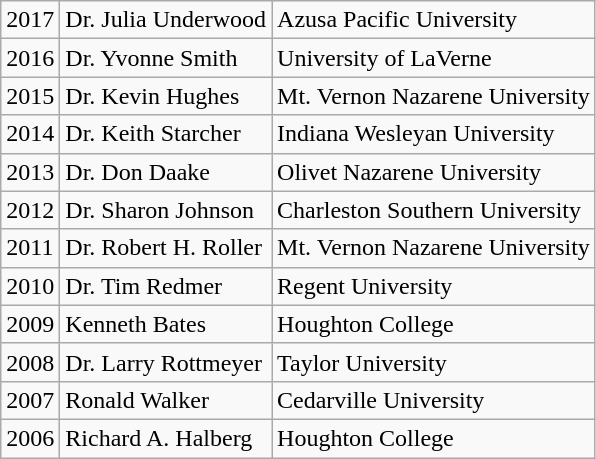<table class="wikitable">
<tr>
<td>2017</td>
<td>Dr. Julia Underwood</td>
<td>Azusa Pacific University</td>
</tr>
<tr>
<td>2016</td>
<td>Dr. Yvonne Smith</td>
<td>University of LaVerne</td>
</tr>
<tr>
<td>2015</td>
<td>Dr. Kevin Hughes</td>
<td>Mt. Vernon Nazarene University</td>
</tr>
<tr>
<td>2014</td>
<td>Dr. Keith Starcher</td>
<td>Indiana Wesleyan University</td>
</tr>
<tr>
<td>2013</td>
<td>Dr. Don Daake</td>
<td>Olivet Nazarene University</td>
</tr>
<tr>
<td>2012</td>
<td>Dr. Sharon Johnson</td>
<td>Charleston Southern University</td>
</tr>
<tr>
<td>2011</td>
<td>Dr. Robert H. Roller</td>
<td>Mt. Vernon Nazarene University</td>
</tr>
<tr>
<td>2010</td>
<td>Dr. Tim Redmer</td>
<td>Regent University</td>
</tr>
<tr>
<td>2009</td>
<td>Kenneth Bates</td>
<td>Houghton College</td>
</tr>
<tr>
<td>2008</td>
<td>Dr. Larry Rottmeyer</td>
<td>Taylor University</td>
</tr>
<tr>
<td>2007</td>
<td>Ronald Walker</td>
<td>Cedarville University</td>
</tr>
<tr>
<td>2006</td>
<td>Richard A. Halberg</td>
<td>Houghton College</td>
</tr>
</table>
